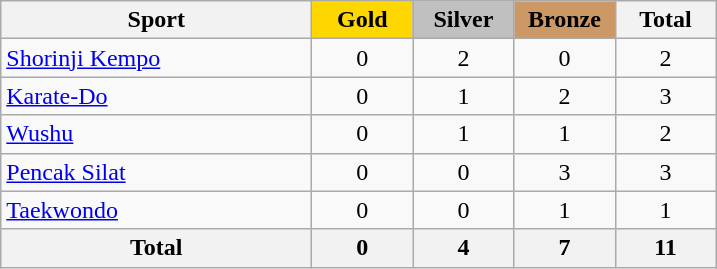<table class="wikitable" style="text-align:center;">
<tr>
<th width=200>Sport</th>
<td bgcolor=gold width=60><strong>Gold</strong></td>
<td bgcolor=silver width=60><strong>Silver</strong></td>
<td bgcolor=#cc9966 width=60><strong>Bronze</strong></td>
<th width=60>Total</th>
</tr>
<tr>
<td align=left><a href='#'>Shorinji Kempo</a></td>
<td>0</td>
<td>2</td>
<td>0</td>
<td>2</td>
</tr>
<tr>
<td align=left><a href='#'>Karate-Do</a></td>
<td>0</td>
<td>1</td>
<td>2</td>
<td>3</td>
</tr>
<tr>
<td align=left><a href='#'>Wushu</a></td>
<td>0</td>
<td>1</td>
<td>1</td>
<td>2</td>
</tr>
<tr>
<td align=left><a href='#'>Pencak Silat</a></td>
<td>0</td>
<td>0</td>
<td>3</td>
<td>3</td>
</tr>
<tr>
<td align=left><a href='#'>Taekwondo</a></td>
<td>0</td>
<td>0</td>
<td>1</td>
<td>1</td>
</tr>
<tr>
<th>Total</th>
<th>0</th>
<th>4</th>
<th>7</th>
<th>11</th>
</tr>
</table>
